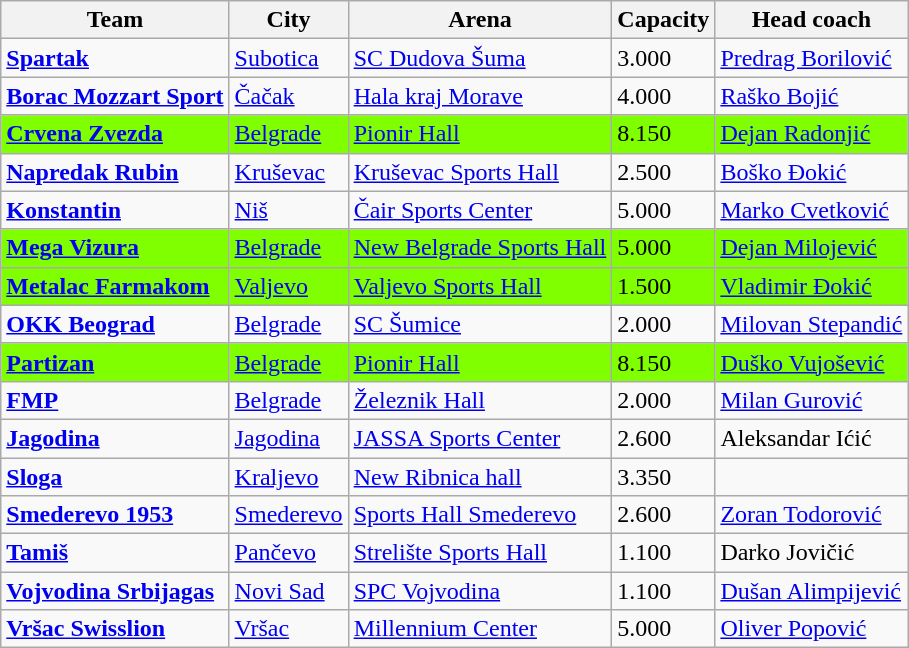<table class="wikitable sortable">
<tr>
<th>Team</th>
<th>City</th>
<th>Arena</th>
<th>Capacity</th>
<th>Head coach</th>
</tr>
<tr>
<td><strong><a href='#'>Spartak</a></strong></td>
<td><a href='#'>Subotica</a></td>
<td><a href='#'>SC Dudova Šuma</a></td>
<td>3.000</td>
<td><a href='#'>Predrag Borilović</a></td>
</tr>
<tr>
<td><strong><a href='#'>Borac Mozzart Sport</a></strong></td>
<td><a href='#'>Čačak</a></td>
<td><a href='#'>Hala kraj Morave</a></td>
<td>4.000</td>
<td><a href='#'>Raško Bojić</a></td>
</tr>
<tr bgcolor="#7fff00">
<td><strong><a href='#'>Crvena Zvezda</a></strong></td>
<td><a href='#'>Belgrade</a></td>
<td><a href='#'>Pionir Hall</a></td>
<td>8.150</td>
<td><a href='#'>Dejan Radonjić</a></td>
</tr>
<tr>
<td><strong><a href='#'>Napredak Rubin</a></strong></td>
<td><a href='#'>Kruševac</a></td>
<td><a href='#'>Kruševac Sports Hall</a></td>
<td>2.500</td>
<td><a href='#'>Boško Đokić</a></td>
</tr>
<tr>
<td><strong><a href='#'>Konstantin</a></strong></td>
<td><a href='#'>Niš</a></td>
<td><a href='#'>Čair Sports Center</a></td>
<td>5.000</td>
<td><a href='#'>Marko Cvetković</a></td>
</tr>
<tr bgcolor="#7fff00">
<td><strong><a href='#'>Mega Vizura</a></strong></td>
<td><a href='#'>Belgrade</a></td>
<td><a href='#'>New Belgrade Sports Hall</a></td>
<td>5.000</td>
<td><a href='#'>Dejan Milojević</a></td>
</tr>
<tr bgcolor="#7fff00">
<td><strong><a href='#'>Metalac Farmakom</a></strong></td>
<td><a href='#'>Valjevo</a></td>
<td><a href='#'>Valjevo Sports Hall</a></td>
<td>1.500</td>
<td><a href='#'>Vladimir Đokić</a></td>
</tr>
<tr>
<td><strong><a href='#'>OKK Beograd</a></strong></td>
<td><a href='#'>Belgrade</a></td>
<td><a href='#'>SC Šumice</a></td>
<td>2.000</td>
<td><a href='#'>Milovan Stepandić</a></td>
</tr>
<tr bgcolor="#7fff00">
<td><strong><a href='#'>Partizan</a></strong></td>
<td><a href='#'>Belgrade</a></td>
<td><a href='#'>Pionir Hall</a></td>
<td>8.150</td>
<td><a href='#'>Duško Vujošević</a></td>
</tr>
<tr>
<td><strong><a href='#'>FMP</a></strong></td>
<td><a href='#'>Belgrade</a></td>
<td><a href='#'>Železnik Hall</a></td>
<td>2.000</td>
<td><a href='#'>Milan Gurović</a></td>
</tr>
<tr>
<td><strong><a href='#'>Jagodina</a></strong></td>
<td><a href='#'>Jagodina</a></td>
<td><a href='#'>JASSA Sports Center</a></td>
<td>2.600</td>
<td>Aleksandar Ićić</td>
</tr>
<tr>
<td><strong><a href='#'>Sloga</a></strong></td>
<td><a href='#'>Kraljevo</a></td>
<td><a href='#'>New Ribnica hall</a></td>
<td>3.350</td>
<td></td>
</tr>
<tr>
<td><strong><a href='#'>Smederevo 1953</a></strong></td>
<td><a href='#'>Smederevo</a></td>
<td><a href='#'>Sports Hall Smederevo</a></td>
<td>2.600</td>
<td><a href='#'>Zoran Todorović</a></td>
</tr>
<tr>
<td><strong><a href='#'>Tamiš</a></strong></td>
<td><a href='#'>Pančevo</a></td>
<td><a href='#'>Strelište Sports Hall</a></td>
<td>1.100</td>
<td>Darko Jovičić</td>
</tr>
<tr>
<td><strong><a href='#'>Vojvodina Srbijagas</a></strong></td>
<td><a href='#'>Novi Sad</a></td>
<td><a href='#'>SPC Vojvodina</a></td>
<td>1.100</td>
<td><a href='#'>Dušan Alimpijević</a></td>
</tr>
<tr>
<td><strong><a href='#'>Vršac Swisslion</a></strong></td>
<td><a href='#'>Vršac</a></td>
<td><a href='#'>Millennium Center</a></td>
<td>5.000</td>
<td><a href='#'>Oliver Popović</a></td>
</tr>
</table>
